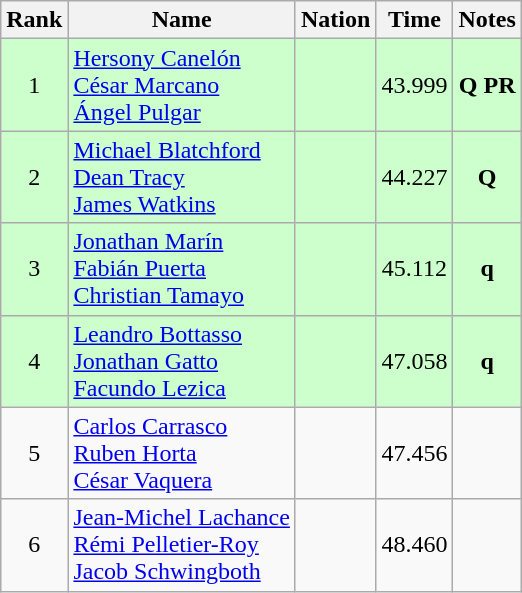<table class="wikitable sortable" style="text-align:center">
<tr>
<th>Rank</th>
<th>Name</th>
<th>Nation</th>
<th>Time</th>
<th>Notes</th>
</tr>
<tr bgcolor=ccffcc>
<td>1</td>
<td align=left><a href='#'>Hersony Canelón</a><br><a href='#'>César Marcano</a><br><a href='#'>Ángel Pulgar</a></td>
<td align=left></td>
<td>43.999</td>
<td><strong>Q</strong> <strong>PR</strong></td>
</tr>
<tr bgcolor=ccffcc>
<td>2</td>
<td align=left><a href='#'>Michael Blatchford</a><br><a href='#'>Dean Tracy</a><br><a href='#'>James Watkins</a></td>
<td align=left></td>
<td>44.227</td>
<td><strong>Q</strong></td>
</tr>
<tr bgcolor=ccffcc>
<td>3</td>
<td align=left><a href='#'>Jonathan Marín</a><br><a href='#'>Fabián Puerta</a><br><a href='#'>Christian Tamayo</a></td>
<td align=left></td>
<td>45.112</td>
<td><strong>q</strong></td>
</tr>
<tr bgcolor=ccffcc>
<td>4</td>
<td align=left><a href='#'>Leandro Bottasso</a><br><a href='#'>Jonathan Gatto</a><br><a href='#'>Facundo Lezica</a></td>
<td align=left></td>
<td>47.058</td>
<td><strong>q</strong></td>
</tr>
<tr>
<td>5</td>
<td align=left><a href='#'>Carlos Carrasco</a><br><a href='#'>Ruben Horta</a><br><a href='#'>César Vaquera</a></td>
<td align=left></td>
<td>47.456</td>
<td></td>
</tr>
<tr>
<td>6</td>
<td align=left><a href='#'>Jean‐Michel Lachance</a><br><a href='#'>Rémi Pelletier-Roy</a><br><a href='#'>Jacob Schwingboth</a></td>
<td align=left></td>
<td>48.460</td>
<td></td>
</tr>
</table>
